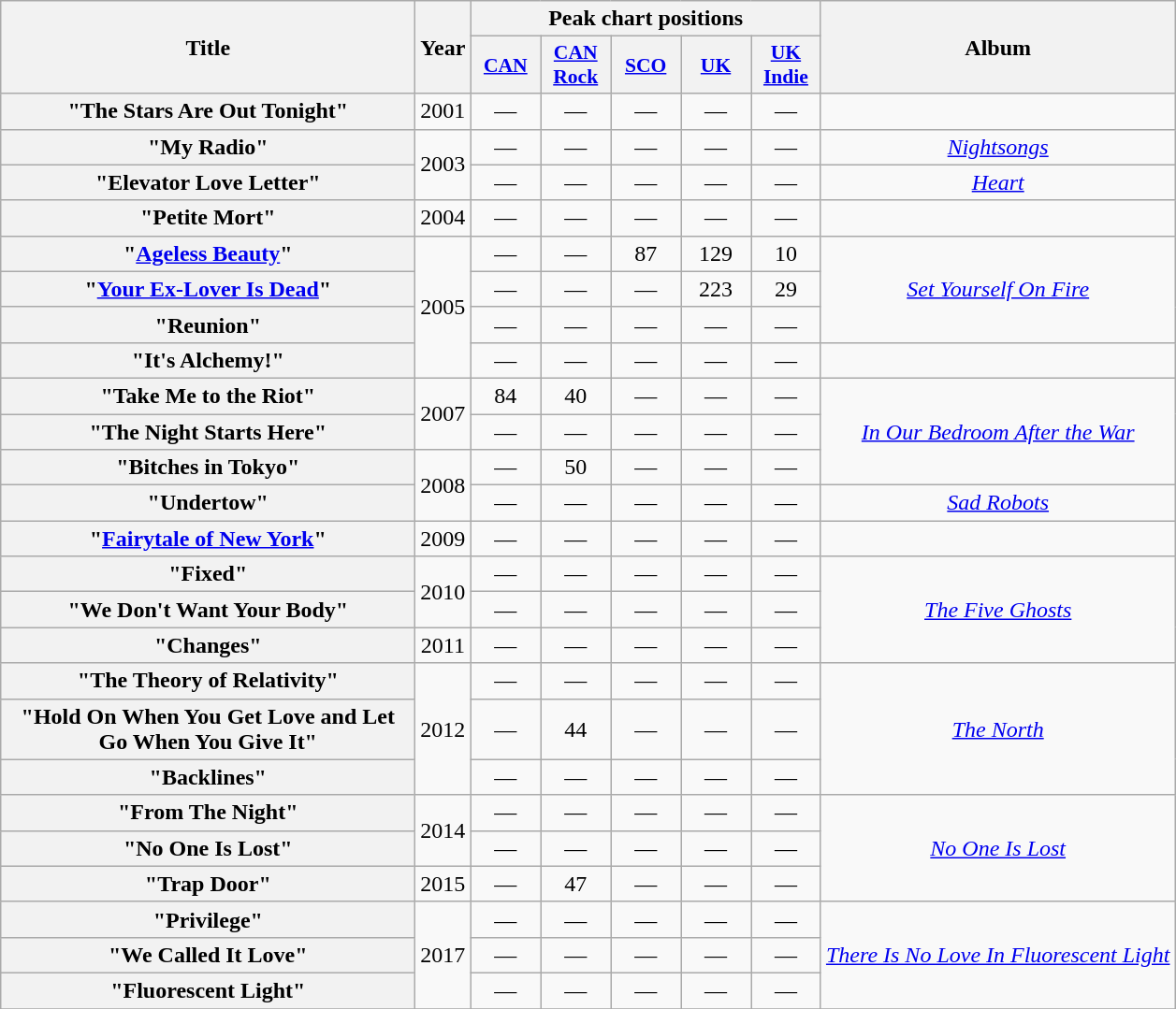<table class="wikitable plainrowheaders" style="text-align:center;" border="1">
<tr>
<th scope="col" rowspan="2" style="width:18em;">Title</th>
<th scope="col" rowspan="2">Year</th>
<th scope="col" colspan="5">Peak chart positions</th>
<th scope="col" rowspan="2">Album</th>
</tr>
<tr>
<th scope="col" style="width:3em;font-size:90%;"><a href='#'>CAN</a><br></th>
<th scope="col" style="width:3em;font-size:90%;"><a href='#'>CAN<br>Rock</a><br></th>
<th scope="col" style="width:3em;font-size:90%;"><a href='#'>SCO</a><br></th>
<th scope="col" style="width:3em;font-size:90%;"><a href='#'>UK</a><br></th>
<th scope="col" style="width:3em;font-size:90%;"><a href='#'>UK<br>Indie</a><br></th>
</tr>
<tr>
<th scope="row">"The Stars Are Out Tonight"</th>
<td>2001</td>
<td>—</td>
<td>—</td>
<td>—</td>
<td>—</td>
<td>—</td>
<td></td>
</tr>
<tr>
<th scope="row">"My Radio"</th>
<td rowspan="2">2003</td>
<td>—</td>
<td>—</td>
<td>—</td>
<td>—</td>
<td>—</td>
<td><em><a href='#'>Nightsongs</a></em></td>
</tr>
<tr>
<th scope="row">"Elevator Love Letter"</th>
<td>—</td>
<td>—</td>
<td>—</td>
<td>—</td>
<td>—</td>
<td><em><a href='#'>Heart</a></em></td>
</tr>
<tr>
<th scope="row">"Petite Mort"</th>
<td>2004</td>
<td>—</td>
<td>—</td>
<td>—</td>
<td>—</td>
<td>—</td>
<td></td>
</tr>
<tr>
<th scope="row">"<a href='#'>Ageless Beauty</a>"</th>
<td rowspan="4">2005</td>
<td>—</td>
<td>—</td>
<td>87</td>
<td>129</td>
<td>10</td>
<td rowspan="3"><em><a href='#'>Set Yourself On Fire</a></em></td>
</tr>
<tr>
<th scope="row">"<a href='#'>Your Ex-Lover Is Dead</a>"</th>
<td>—</td>
<td>—</td>
<td>—</td>
<td>223</td>
<td>29</td>
</tr>
<tr>
<th scope="row">"Reunion"</th>
<td>—</td>
<td>—</td>
<td>—</td>
<td>—</td>
<td>—</td>
</tr>
<tr>
<th scope="row">"It's Alchemy!"</th>
<td>—</td>
<td>—</td>
<td>—</td>
<td>—</td>
<td>—</td>
<td></td>
</tr>
<tr>
<th scope="row">"Take Me to the Riot"</th>
<td rowspan="2">2007</td>
<td>84</td>
<td>40</td>
<td>—</td>
<td>—</td>
<td>—</td>
<td rowspan="3"><em><a href='#'>In Our Bedroom After the War</a></em></td>
</tr>
<tr>
<th scope="row">"The Night Starts Here"</th>
<td>—</td>
<td>—</td>
<td>—</td>
<td>—</td>
<td>—</td>
</tr>
<tr>
<th scope="row">"Bitches in Tokyo"</th>
<td rowspan="2">2008</td>
<td>—</td>
<td>50</td>
<td>—</td>
<td>—</td>
<td>—</td>
</tr>
<tr>
<th scope="row">"Undertow"</th>
<td>—</td>
<td>—</td>
<td>—</td>
<td>—</td>
<td>—</td>
<td><em><a href='#'>Sad Robots</a></em></td>
</tr>
<tr>
<th scope="row">"<a href='#'>Fairytale of New York</a>"</th>
<td>2009</td>
<td>—</td>
<td>—</td>
<td>—</td>
<td>—</td>
<td>—</td>
<td></td>
</tr>
<tr>
<th scope="row">"Fixed"</th>
<td rowspan="2">2010</td>
<td>—</td>
<td>—</td>
<td>—</td>
<td>—</td>
<td>—</td>
<td rowspan="3"><em><a href='#'>The Five Ghosts</a></em></td>
</tr>
<tr>
<th scope="row">"We Don't Want Your Body"</th>
<td>—</td>
<td>—</td>
<td>—</td>
<td>—</td>
<td>—</td>
</tr>
<tr>
<th scope="row">"Changes"</th>
<td>2011</td>
<td>—</td>
<td>—</td>
<td>—</td>
<td>—</td>
<td>—</td>
</tr>
<tr>
<th scope="row">"The Theory of Relativity"</th>
<td rowspan="3">2012</td>
<td>—</td>
<td>—</td>
<td>—</td>
<td>—</td>
<td>—</td>
<td rowspan="3"><em><a href='#'>The North</a></em></td>
</tr>
<tr>
<th scope="row">"Hold On When You Get Love and Let Go When You Give It"</th>
<td>—</td>
<td>44</td>
<td>—</td>
<td>—</td>
<td>—</td>
</tr>
<tr>
<th scope="row">"Backlines"</th>
<td>—</td>
<td>—</td>
<td>—</td>
<td>—</td>
<td>—</td>
</tr>
<tr>
<th scope="row">"From The Night"</th>
<td rowspan="2">2014</td>
<td>—</td>
<td>—</td>
<td>—</td>
<td>—</td>
<td>—</td>
<td rowspan="3"><em><a href='#'>No One Is Lost</a></em></td>
</tr>
<tr>
<th scope="row">"No One Is Lost"</th>
<td>—</td>
<td>—</td>
<td>—</td>
<td>—</td>
<td>—</td>
</tr>
<tr>
<th scope="row">"Trap Door"</th>
<td>2015</td>
<td>—</td>
<td>47</td>
<td>—</td>
<td>—</td>
<td>—</td>
</tr>
<tr>
<th scope="row">"Privilege"</th>
<td rowspan="3">2017</td>
<td>—</td>
<td>—</td>
<td>—</td>
<td>—</td>
<td>—</td>
<td rowspan="3"><em><a href='#'>There Is No Love In Fluorescent Light</a></em></td>
</tr>
<tr>
<th scope="row">"We Called It Love"</th>
<td>—</td>
<td>—</td>
<td>—</td>
<td>—</td>
<td>—</td>
</tr>
<tr>
<th scope="row">"Fluorescent Light"</th>
<td>—</td>
<td>—</td>
<td>—</td>
<td>—</td>
<td>—</td>
</tr>
<tr>
</tr>
</table>
